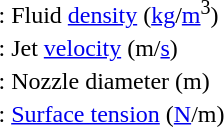<table>
<tr>
<td></td>
<td>: Fluid <a href='#'>density</a> (<a href='#'>kg</a>/<a href='#'>m</a><sup>3</sup>)</td>
</tr>
<tr>
<td></td>
<td>: Jet <a href='#'>velocity</a> (m/<a href='#'>s</a>)</td>
</tr>
<tr>
<td></td>
<td>: Nozzle diameter (m)</td>
</tr>
<tr>
<td></td>
<td>: <a href='#'>Surface tension</a> (<a href='#'>N</a>/m)</td>
</tr>
</table>
